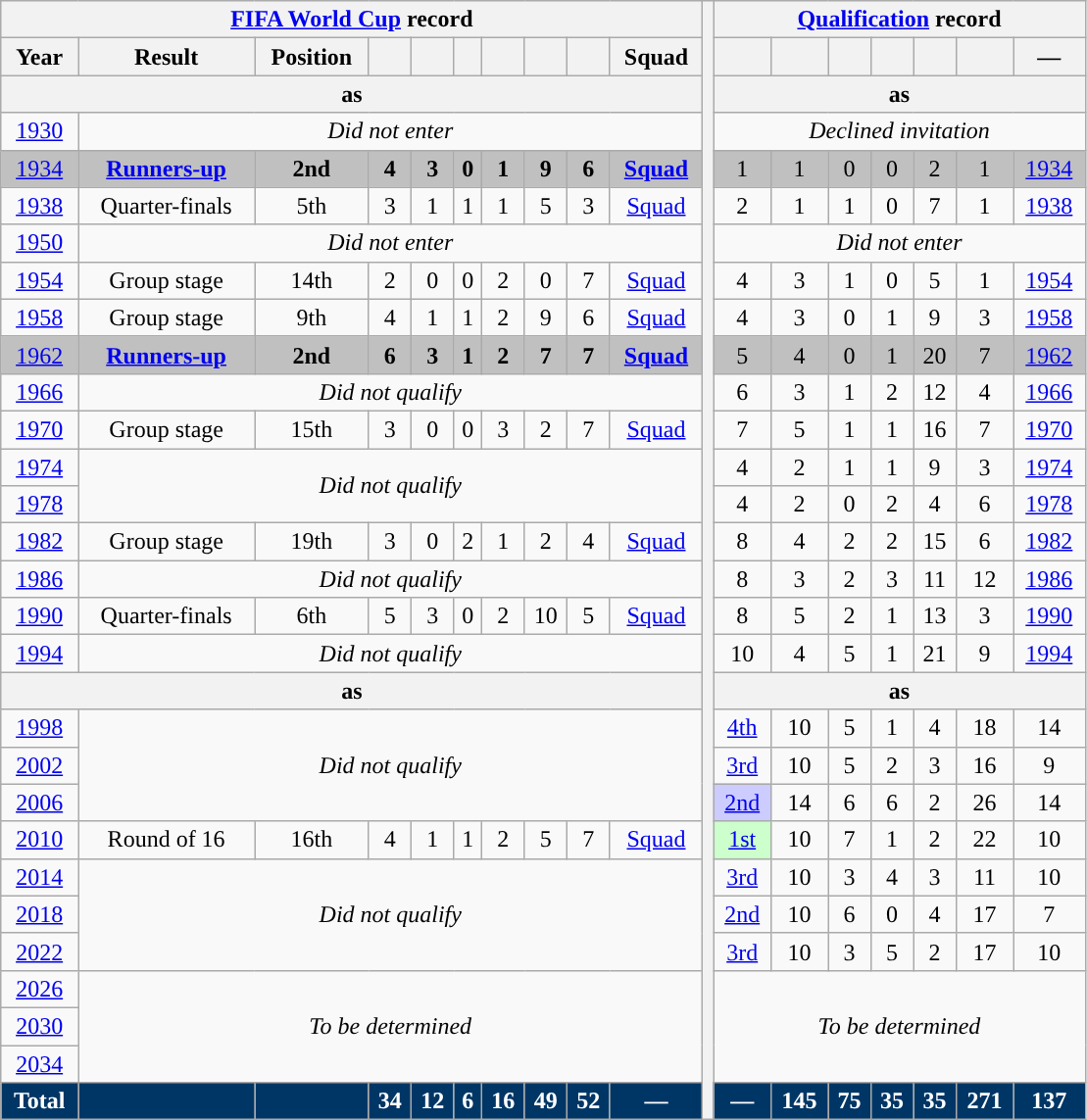<table class="wikitable" style="text-align: center;">
<tr>
<th colspan=10><a href='#'>FIFA World Cup</a> record</th>
<th width=1% rowspan=30></th>
<th colspan=7><a href='#'>Qualification</a> record</th>
</tr>
<tr>
<th>Year</th>
<th>Result</th>
<th>Position</th>
<th></th>
<th></th>
<th></th>
<th></th>
<th></th>
<th></th>
<th>Squad</th>
<th></th>
<th></th>
<th></th>
<th></th>
<th></th>
<th></th>
<th>—</th>
</tr>
<tr>
<th colspan=10>as </th>
<th colspan=8>as </th>
</tr>
<tr>
<td> <a href='#'>1930</a></td>
<td colspan=9><em>Did not enter</em></td>
<td colspan=7><em>Declined invitation</em></td>
</tr>
<tr bgcolor=Silver>
<td> <a href='#'>1934</a></td>
<td><strong><a href='#'>Runners-up</a></strong></td>
<td><strong>2nd</strong></td>
<td><strong>4</strong></td>
<td><strong>3</strong></td>
<td><strong>0</strong></td>
<td><strong>1</strong></td>
<td><strong>9</strong></td>
<td><strong>6</strong></td>
<td><strong><a href='#'>Squad</a></strong></td>
<td>1</td>
<td>1</td>
<td>0</td>
<td>0</td>
<td>2</td>
<td>1</td>
<td><a href='#'>1934</a></td>
</tr>
<tr>
<td> <a href='#'>1938</a></td>
<td>Quarter-finals</td>
<td>5th</td>
<td>3</td>
<td>1</td>
<td>1</td>
<td>1</td>
<td>5</td>
<td>3</td>
<td><a href='#'>Squad</a></td>
<td>2</td>
<td>1</td>
<td>1</td>
<td>0</td>
<td>7</td>
<td>1</td>
<td><a href='#'>1938</a></td>
</tr>
<tr>
<td> <a href='#'>1950</a></td>
<td colspan=9><em>Did not enter</em></td>
<td colspan=7><em>Did not enter</em></td>
</tr>
<tr>
<td> <a href='#'>1954</a></td>
<td>Group stage</td>
<td>14th</td>
<td>2</td>
<td>0</td>
<td>0</td>
<td>2</td>
<td>0</td>
<td>7</td>
<td><a href='#'>Squad</a></td>
<td>4</td>
<td>3</td>
<td>1</td>
<td>0</td>
<td>5</td>
<td>1</td>
<td><a href='#'>1954</a></td>
</tr>
<tr>
<td> <a href='#'>1958</a></td>
<td>Group stage</td>
<td>9th</td>
<td>4</td>
<td>1</td>
<td>1</td>
<td>2</td>
<td>9</td>
<td>6</td>
<td><a href='#'>Squad</a></td>
<td>4</td>
<td>3</td>
<td>0</td>
<td>1</td>
<td>9</td>
<td>3</td>
<td><a href='#'>1958</a></td>
</tr>
<tr bgcolor=silver>
<td> <a href='#'>1962</a></td>
<td><strong><a href='#'>Runners-up</a></strong></td>
<td><strong>2nd</strong></td>
<td><strong>6</strong></td>
<td><strong>3</strong></td>
<td><strong>1</strong></td>
<td><strong>2</strong></td>
<td><strong>7</strong></td>
<td><strong>7</strong></td>
<td><strong><a href='#'>Squad</a></strong></td>
<td>5</td>
<td>4</td>
<td>0</td>
<td>1</td>
<td>20</td>
<td>7</td>
<td><a href='#'>1962</a></td>
</tr>
<tr>
<td> <a href='#'>1966</a></td>
<td colspan=9><em>Did not qualify</em></td>
<td>6</td>
<td>3</td>
<td>1</td>
<td>2</td>
<td>12</td>
<td>4</td>
<td><a href='#'>1966</a></td>
</tr>
<tr>
<td> <a href='#'>1970</a></td>
<td>Group stage</td>
<td>15th</td>
<td>3</td>
<td>0</td>
<td>0</td>
<td>3</td>
<td>2</td>
<td>7</td>
<td><a href='#'>Squad</a></td>
<td>7</td>
<td>5</td>
<td>1</td>
<td>1</td>
<td>16</td>
<td>7</td>
<td><a href='#'>1970</a></td>
</tr>
<tr>
<td> <a href='#'>1974</a></td>
<td colspan=9 rowspan=2><em>Did not qualify</em></td>
<td>4</td>
<td>2</td>
<td>1</td>
<td>1</td>
<td>9</td>
<td>3</td>
<td><a href='#'>1974</a></td>
</tr>
<tr>
<td> <a href='#'>1978</a></td>
<td>4</td>
<td>2</td>
<td>0</td>
<td>2</td>
<td>4</td>
<td>6</td>
<td><a href='#'>1978</a></td>
</tr>
<tr>
<td> <a href='#'>1982</a></td>
<td>Group stage</td>
<td>19th</td>
<td>3</td>
<td>0</td>
<td>2</td>
<td>1</td>
<td>2</td>
<td>4</td>
<td><a href='#'>Squad</a></td>
<td>8</td>
<td>4</td>
<td>2</td>
<td>2</td>
<td>15</td>
<td>6</td>
<td><a href='#'>1982</a></td>
</tr>
<tr>
<td> <a href='#'>1986</a></td>
<td colspan=9><em>Did not qualify</em></td>
<td>8</td>
<td>3</td>
<td>2</td>
<td>3</td>
<td>11</td>
<td>12</td>
<td><a href='#'>1986</a></td>
</tr>
<tr>
<td> <a href='#'>1990</a></td>
<td>Quarter-finals</td>
<td>6th</td>
<td>5</td>
<td>3</td>
<td>0</td>
<td>2</td>
<td>10</td>
<td>5</td>
<td><a href='#'>Squad</a></td>
<td>8</td>
<td>5</td>
<td>2</td>
<td>1</td>
<td>13</td>
<td>3</td>
<td><a href='#'>1990</a></td>
</tr>
<tr>
<td> <a href='#'>1994</a></td>
<td colspan=9><em>Did not qualify</em></td>
<td>10</td>
<td>4</td>
<td>5</td>
<td>1</td>
<td>21</td>
<td>9</td>
<td><a href='#'>1994</a></td>
</tr>
<tr>
<th colspan=10>as </th>
<th colspan=8>as </th>
</tr>
<tr>
<td> <a href='#'>1998</a></td>
<td colspan=9 rowspan=3><em>Did not qualify</em></td>
<td><a href='#'>4th</a></td>
<td>10</td>
<td>5</td>
<td>1</td>
<td>4</td>
<td>18</td>
<td>14</td>
</tr>
<tr>
<td>  <a href='#'>2002</a></td>
<td><a href='#'>3rd</a></td>
<td>10</td>
<td>5</td>
<td>2</td>
<td>3</td>
<td>16</td>
<td>9</td>
</tr>
<tr>
<td> <a href='#'>2006</a></td>
<td bgcolor=ccccff><a href='#'>2nd</a></td>
<td>14</td>
<td>6</td>
<td>6</td>
<td>2</td>
<td>26</td>
<td>14</td>
</tr>
<tr>
<td> <a href='#'>2010</a></td>
<td>Round of 16</td>
<td>16th</td>
<td>4</td>
<td>1</td>
<td>1</td>
<td>2</td>
<td>5</td>
<td>7</td>
<td><a href='#'>Squad</a></td>
<td bgcolor=ccffcc><a href='#'>1st</a></td>
<td>10</td>
<td>7</td>
<td>1</td>
<td>2</td>
<td>22</td>
<td>10</td>
</tr>
<tr>
<td> <a href='#'>2014</a></td>
<td colspan=9 rowspan=3><em>Did not qualify</em></td>
<td><a href='#'>3rd</a></td>
<td>10</td>
<td>3</td>
<td>4</td>
<td>3</td>
<td>11</td>
<td>10</td>
</tr>
<tr>
<td> <a href='#'>2018</a></td>
<td><a href='#'>2nd</a></td>
<td>10</td>
<td>6</td>
<td>0</td>
<td>4</td>
<td>17</td>
<td>7</td>
</tr>
<tr>
<td> <a href='#'>2022</a></td>
<td><a href='#'>3rd</a></td>
<td>10</td>
<td>3</td>
<td>5</td>
<td>2</td>
<td>17</td>
<td>10</td>
</tr>
<tr>
<td>   <a href='#'>2026</a></td>
<td colspan=9 rowspan=3><em>To be determined</em></td>
<td colspan=7 rowspan=3><em>To be determined</em></td>
</tr>
<tr>
<td>   <a href='#'>2030</a></td>
</tr>
<tr>
<td> <a href='#'>2034</a></td>
</tr>
<tr>
<th style="background:#003665; color:white; ">Total</th>
<th style="background:#003665; color:white; "></th>
<th style="background:#003665; color:white; "></th>
<th style="background:#003665; color:white; ">34</th>
<th style="background:#003665; color:white; ">12</th>
<th style="background:#003665; color:white; ">6</th>
<th style="background:#003665; color:white; ">16</th>
<th style="background:#003665; color:white; ">49</th>
<th style="background:#003665; color:white; ">52</th>
<th style="background:#003665; color:white; ">—</th>
<th style="background:#003665; color:white; ">—</th>
<th style="background:#003665; color:white; ">145</th>
<th style="background:#003665; color:white; ">75</th>
<th style="background:#003665; color:white; ">35</th>
<th style="background:#003665; color:white; ">35</th>
<th style="background:#003665; color:white; ">271</th>
<th style="background:#003665; color:white; ">137</th>
</tr>
</table>
